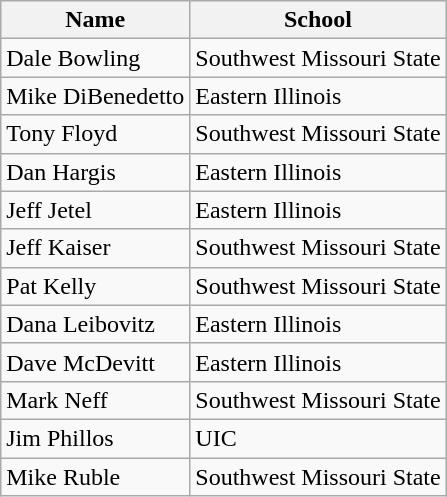<table class=wikitable>
<tr>
<th>Name</th>
<th>School</th>
</tr>
<tr>
<td>Dale Bowling</td>
<td>Southwest Missouri State</td>
</tr>
<tr>
<td>Mike DiBenedetto</td>
<td>Eastern Illinois</td>
</tr>
<tr>
<td>Tony Floyd</td>
<td>Southwest Missouri State</td>
</tr>
<tr>
<td>Dan Hargis</td>
<td>Eastern Illinois</td>
</tr>
<tr>
<td>Jeff Jetel</td>
<td>Eastern Illinois</td>
</tr>
<tr>
<td>Jeff Kaiser</td>
<td>Southwest Missouri State</td>
</tr>
<tr>
<td>Pat Kelly</td>
<td>Southwest Missouri State</td>
</tr>
<tr>
<td>Dana Leibovitz</td>
<td>Eastern Illinois</td>
</tr>
<tr>
<td>Dave McDevitt</td>
<td>Eastern Illinois</td>
</tr>
<tr>
<td>Mark Neff</td>
<td>Southwest Missouri State</td>
</tr>
<tr>
<td>Jim Phillos</td>
<td>UIC</td>
</tr>
<tr>
<td>Mike Ruble</td>
<td>Southwest Missouri State</td>
</tr>
</table>
